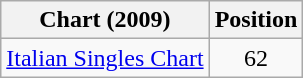<table class="wikitable sortable">
<tr>
<th>Chart (2009)</th>
<th>Position</th>
</tr>
<tr>
<td><a href='#'>Italian Singles Chart</a></td>
<td style="text-align:center;">62</td>
</tr>
</table>
